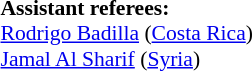<table width=50% style="font-size: 90%">
<tr>
<td><br><strong>Assistant referees:</strong>
<br><a href='#'>Rodrigo Badilla</a> (<a href='#'>Costa Rica</a>)
<br><a href='#'>Jamal Al Sharif</a> (<a href='#'>Syria</a>)</td>
</tr>
</table>
